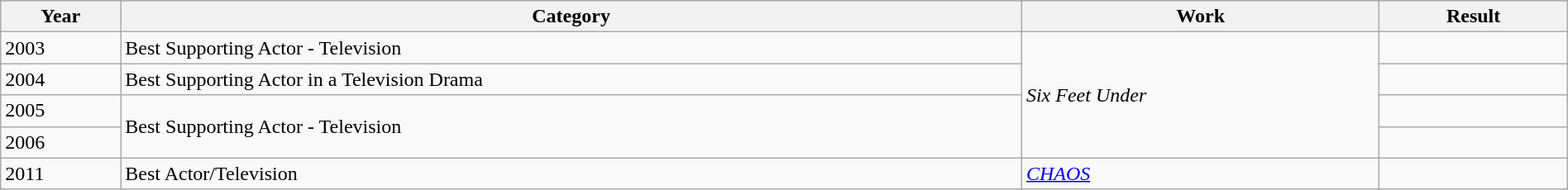<table class="wikitable plainrowheaders sortable" style="width:100%;">
<tr style="background:#ccc; text-align:center;">
<th scope="col" with=2%>Year</th>
<th scope="col" style="min-width: 140px; max-width: 165px;">Category</th>
<th scope="col" style="min-width: 110px; max-width: 120px;">Work</th>
<th scope="col" width=12%>Result</th>
</tr>
<tr>
<td>2003</td>
<td>Best Supporting Actor - Television</td>
<td rowspan="4"><em>Six Feet Under</em></td>
<td></td>
</tr>
<tr>
<td>2004</td>
<td>Best Supporting Actor in a Television Drama</td>
<td></td>
</tr>
<tr>
<td>2005</td>
<td rowspan="2">Best Supporting Actor - Television</td>
<td></td>
</tr>
<tr>
<td>2006</td>
<td></td>
</tr>
<tr>
<td>2011</td>
<td>Best Actor/Television</td>
<td><em><a href='#'>CHAOS</a></em></td>
<td></td>
</tr>
</table>
